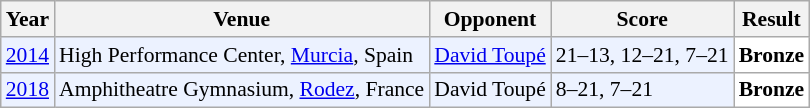<table class="sortable wikitable" style="font-size: 90%;">
<tr>
<th>Year</th>
<th>Venue</th>
<th>Opponent</th>
<th>Score</th>
<th>Result</th>
</tr>
<tr style="background:#ECF2FF">
<td align="center"><a href='#'>2014</a></td>
<td align="left">High Performance Center, <a href='#'>Murcia</a>, Spain</td>
<td align="left"> <a href='#'>David Toupé</a></td>
<td align="left">21–13, 12–21, 7–21</td>
<td style="text-align:left; background:white"> <strong>Bronze</strong></td>
</tr>
<tr style="background:#ECF2FF">
<td align="center"><a href='#'>2018</a></td>
<td align="left">Amphitheatre Gymnasium, <a href='#'>Rodez</a>, France</td>
<td align="left"> David Toupé</td>
<td align="left">8–21, 7–21</td>
<td style="text-align:left; background:white"> <strong>Bronze</strong></td>
</tr>
</table>
